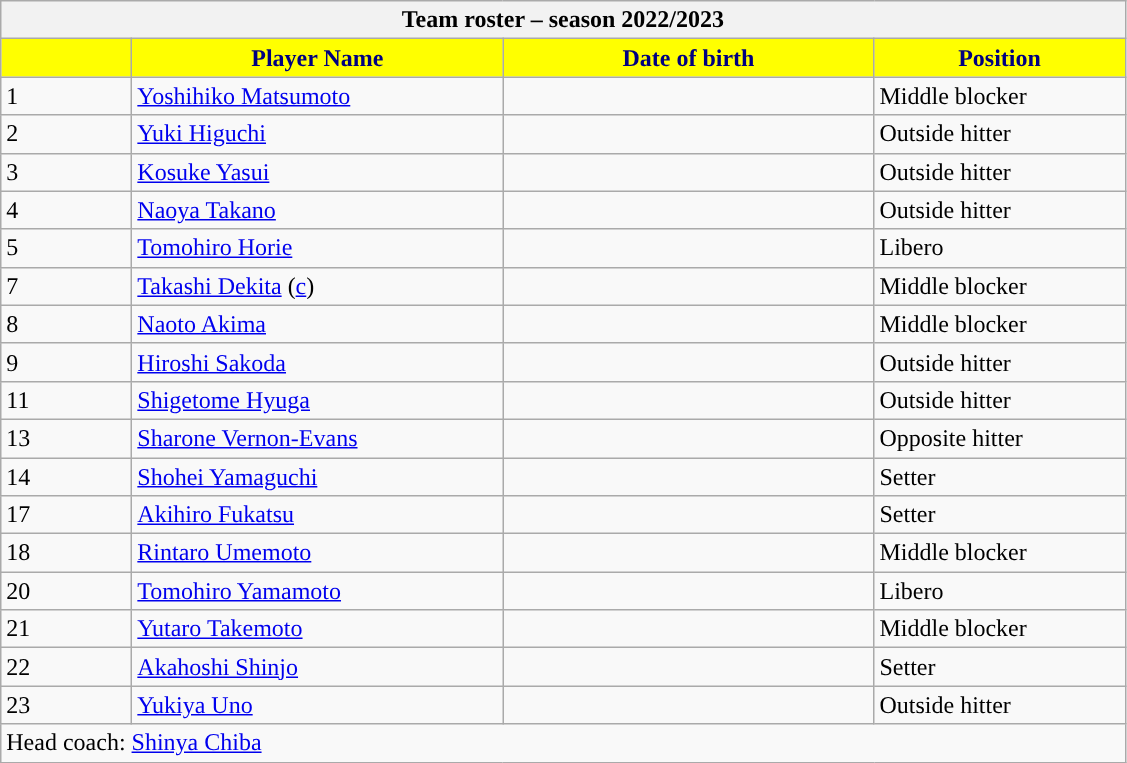<table class="wikitable collapsible collapsed sortable" style="font-size:">
<tr>
<th colspan="7">Team roster – season 2022/2023</th>
</tr>
<tr>
<th style="width:5em; color:#000080; background-color:yellow"></th>
<th style="width:15em; color:#000080; background-color:yellow">Player Name</th>
<th style="width:15em; color:#000080; background-color:yellow">Date of birth</th>
<th style="width:10em; color:#000080; background-color:yellow">Position</th>
</tr>
<tr>
<td>1</td>
<td align=left> <a href='#'>Yoshihiko Matsumoto</a></td>
<td align=right></td>
<td>Middle blocker</td>
</tr>
<tr>
<td>2</td>
<td align=left> <a href='#'>Yuki Higuchi</a></td>
<td align=right></td>
<td>Outside hitter</td>
</tr>
<tr>
<td>3</td>
<td align=left> <a href='#'>Kosuke Yasui</a> </td>
<td align=right></td>
<td>Outside hitter</td>
</tr>
<tr>
<td>4</td>
<td align=left> <a href='#'>Naoya Takano</a></td>
<td align=right></td>
<td>Outside hitter</td>
</tr>
<tr>
<td>5</td>
<td align=left> <a href='#'>Tomohiro Horie</a></td>
<td align=right></td>
<td>Libero</td>
</tr>
<tr>
<td>7</td>
<td align=left> <a href='#'>Takashi Dekita</a> (<a href='#'>c</a>)</td>
<td align=right></td>
<td>Middle blocker</td>
</tr>
<tr>
<td>8</td>
<td align=left> <a href='#'>Naoto Akima</a> </td>
<td align=right></td>
<td>Middle blocker</td>
</tr>
<tr>
<td>9</td>
<td align=left> <a href='#'>Hiroshi Sakoda</a></td>
<td align=right></td>
<td>Outside hitter</td>
</tr>
<tr>
<td>11</td>
<td align=left> <a href='#'>Shigetome Hyuga</a></td>
<td align=right></td>
<td>Outside hitter</td>
</tr>
<tr>
<td>13</td>
<td align=left> <a href='#'>Sharone Vernon-Evans</a></td>
<td align=right></td>
<td>Opposite hitter</td>
</tr>
<tr>
<td>14</td>
<td align=left> <a href='#'>Shohei Yamaguchi</a></td>
<td align=right></td>
<td>Setter</td>
</tr>
<tr>
<td>17</td>
<td align=left> <a href='#'>Akihiro Fukatsu</a></td>
<td align=right></td>
<td>Setter</td>
</tr>
<tr>
<td>18</td>
<td align=left> <a href='#'>Rintaro Umemoto</a></td>
<td align=right></td>
<td>Middle blocker</td>
</tr>
<tr>
<td>20</td>
<td align=left> <a href='#'>Tomohiro Yamamoto</a></td>
<td align=right></td>
<td>Libero</td>
</tr>
<tr>
<td>21</td>
<td align=left> <a href='#'>Yutaro Takemoto</a></td>
<td align=right></td>
<td>Middle blocker</td>
</tr>
<tr>
<td>22</td>
<td align=left> <a href='#'>Akahoshi Shinjo</a></td>
<td align=right></td>
<td>Setter</td>
</tr>
<tr>
<td>23</td>
<td align=left> <a href='#'>Yukiya Uno</a></td>
<td align=right></td>
<td>Outside hitter</td>
</tr>
<tr>
<td colspan=4>Head coach:  <a href='#'>Shinya Chiba</a></td>
</tr>
</table>
